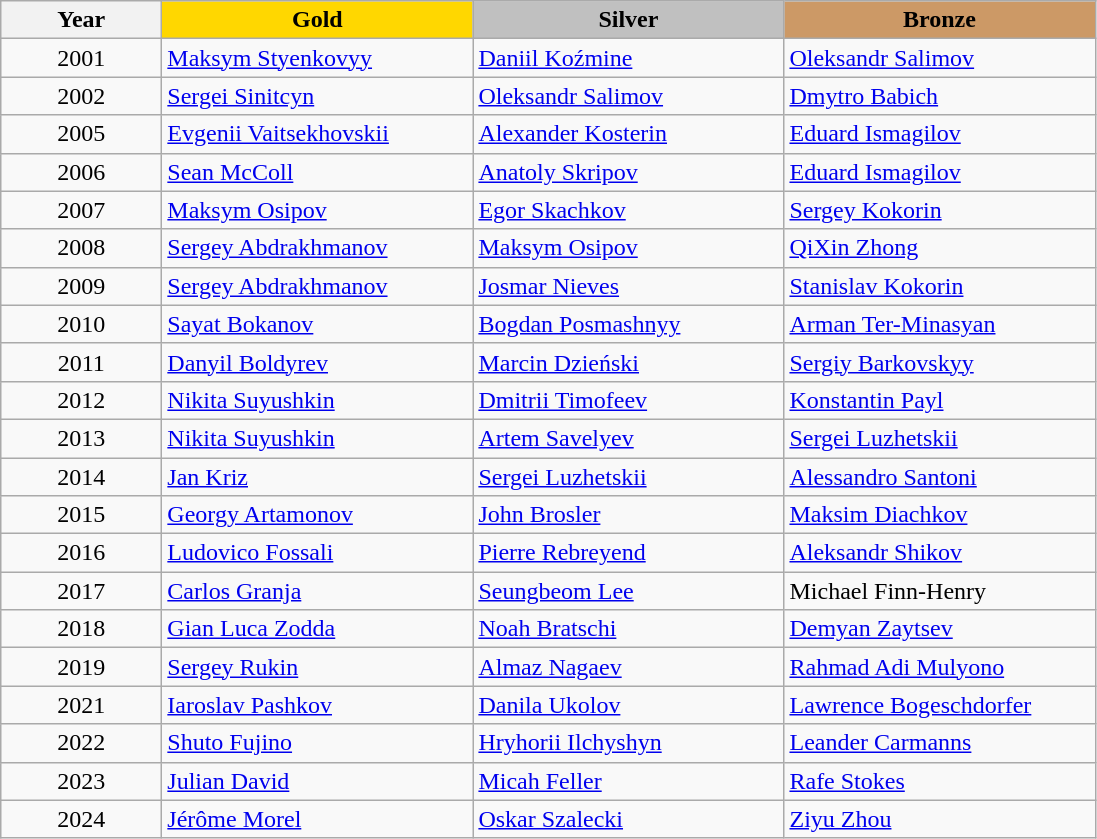<table class="wikitable">
<tr>
<th width="100">Year</th>
<th width="200" style="background:gold;">Gold</th>
<th width="200" style="background:silver;">Silver</th>
<th width="200" style="background:#CC9966;">Bronze</th>
</tr>
<tr>
<td align="center">2001</td>
<td> <a href='#'>Maksym Styenkovyy</a></td>
<td> <a href='#'>Daniil Koźmine</a></td>
<td> <a href='#'>Oleksandr Salimov</a></td>
</tr>
<tr>
<td align="center">2002</td>
<td> <a href='#'>Sergei Sinitcyn</a></td>
<td> <a href='#'>Oleksandr Salimov</a></td>
<td> <a href='#'>Dmytro Babich</a></td>
</tr>
<tr>
<td align="center">2005</td>
<td> <a href='#'>Evgenii Vaitsekhovskii</a></td>
<td> <a href='#'>Alexander Kosterin</a></td>
<td> <a href='#'>Eduard Ismagilov</a></td>
</tr>
<tr>
<td align="center">2006</td>
<td> <a href='#'>Sean McColl</a></td>
<td> <a href='#'>Anatoly Skripov</a></td>
<td> <a href='#'>Eduard Ismagilov</a></td>
</tr>
<tr>
<td align="center">2007</td>
<td> <a href='#'>Maksym Osipov</a></td>
<td> <a href='#'>Egor Skachkov</a></td>
<td> <a href='#'>Sergey Kokorin</a></td>
</tr>
<tr>
<td align="center">2008</td>
<td> <a href='#'>Sergey Abdrakhmanov</a></td>
<td> <a href='#'>Maksym Osipov</a></td>
<td> <a href='#'>QiXin Zhong</a></td>
</tr>
<tr>
<td align="center">2009</td>
<td> <a href='#'>Sergey Abdrakhmanov</a></td>
<td> <a href='#'>Josmar Nieves</a></td>
<td> <a href='#'>Stanislav Kokorin</a></td>
</tr>
<tr>
<td align="center">2010</td>
<td> <a href='#'>Sayat Bokanov</a></td>
<td> <a href='#'>Bogdan Posmashnyy</a></td>
<td> <a href='#'>Arman Ter-Minasyan</a></td>
</tr>
<tr>
<td align="center">2011</td>
<td> <a href='#'>Danyil Boldyrev</a></td>
<td> <a href='#'>Marcin Dzieński</a></td>
<td> <a href='#'>Sergiy Barkovskyy</a></td>
</tr>
<tr>
<td align="center">2012</td>
<td> <a href='#'>Nikita Suyushkin</a></td>
<td> <a href='#'>Dmitrii Timofeev</a></td>
<td> <a href='#'>Konstantin Payl</a></td>
</tr>
<tr>
<td align="center">2013</td>
<td> <a href='#'>Nikita Suyushkin</a></td>
<td> <a href='#'>Artem Savelyev</a></td>
<td> <a href='#'>Sergei Luzhetskii</a></td>
</tr>
<tr>
<td align="center">2014</td>
<td> <a href='#'>Jan Kriz</a></td>
<td> <a href='#'>Sergei Luzhetskii</a></td>
<td> <a href='#'>Alessandro Santoni</a></td>
</tr>
<tr>
<td align="center">2015</td>
<td> <a href='#'>Georgy Artamonov</a></td>
<td> <a href='#'>John Brosler</a></td>
<td> <a href='#'>Maksim Diachkov</a></td>
</tr>
<tr>
<td align="center">2016</td>
<td> <a href='#'>Ludovico Fossali</a></td>
<td> <a href='#'>Pierre Rebreyend</a></td>
<td> <a href='#'>Aleksandr Shikov</a></td>
</tr>
<tr>
<td align="center">2017</td>
<td> <a href='#'>Carlos Granja</a></td>
<td> <a href='#'>Seungbeom Lee</a></td>
<td> Michael Finn-Henry</td>
</tr>
<tr>
<td align="center">2018</td>
<td> <a href='#'>Gian Luca Zodda</a></td>
<td> <a href='#'>Noah Bratschi</a></td>
<td> <a href='#'>Demyan Zaytsev</a></td>
</tr>
<tr>
<td align="center">2019</td>
<td> <a href='#'>Sergey Rukin</a></td>
<td> <a href='#'>Almaz Nagaev</a></td>
<td> <a href='#'>Rahmad Adi Mulyono</a></td>
</tr>
<tr>
<td align="center">2021</td>
<td> <a href='#'>Iaroslav Pashkov</a></td>
<td> <a href='#'>Danila Ukolov</a></td>
<td> <a href='#'>Lawrence Bogeschdorfer</a></td>
</tr>
<tr>
<td align="center">2022</td>
<td> <a href='#'>Shuto Fujino</a></td>
<td> <a href='#'>Hryhorii Ilchyshyn</a></td>
<td> <a href='#'>Leander Carmanns</a></td>
</tr>
<tr>
<td align="center">2023</td>
<td> <a href='#'>Julian David</a></td>
<td> <a href='#'>Micah Feller</a></td>
<td> <a href='#'>Rafe Stokes</a></td>
</tr>
<tr>
<td align="center">2024</td>
<td> <a href='#'>Jérôme Morel</a></td>
<td> <a href='#'>Oskar Szalecki</a></td>
<td> <a href='#'>Ziyu Zhou</a></td>
</tr>
</table>
